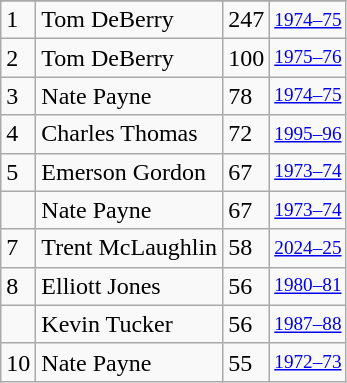<table class="wikitable">
<tr>
</tr>
<tr>
<td>1</td>
<td>Tom DeBerry</td>
<td>247</td>
<td style="font-size:80%;"><a href='#'>1974–75</a></td>
</tr>
<tr>
<td>2</td>
<td>Tom DeBerry</td>
<td>100</td>
<td style="font-size:80%;"><a href='#'>1975–76</a></td>
</tr>
<tr>
<td>3</td>
<td>Nate Payne</td>
<td>78</td>
<td style="font-size:80%;"><a href='#'>1974–75</a></td>
</tr>
<tr>
<td>4</td>
<td>Charles Thomas</td>
<td>72</td>
<td style="font-size:80%;"><a href='#'>1995–96</a></td>
</tr>
<tr>
<td>5</td>
<td>Emerson Gordon</td>
<td>67</td>
<td style="font-size:80%;"><a href='#'>1973–74</a></td>
</tr>
<tr>
<td></td>
<td>Nate Payne</td>
<td>67</td>
<td style="font-size:80%;"><a href='#'>1973–74</a></td>
</tr>
<tr>
<td>7</td>
<td>Trent McLaughlin</td>
<td>58</td>
<td style="font-size:80%;"><a href='#'>2024–25</a></td>
</tr>
<tr>
<td>8</td>
<td>Elliott Jones</td>
<td>56</td>
<td style="font-size:80%;"><a href='#'>1980–81</a></td>
</tr>
<tr>
<td></td>
<td>Kevin Tucker</td>
<td>56</td>
<td style="font-size:80%;"><a href='#'>1987–88</a></td>
</tr>
<tr>
<td>10</td>
<td>Nate Payne</td>
<td>55</td>
<td style="font-size:80%;"><a href='#'>1972–73</a></td>
</tr>
</table>
